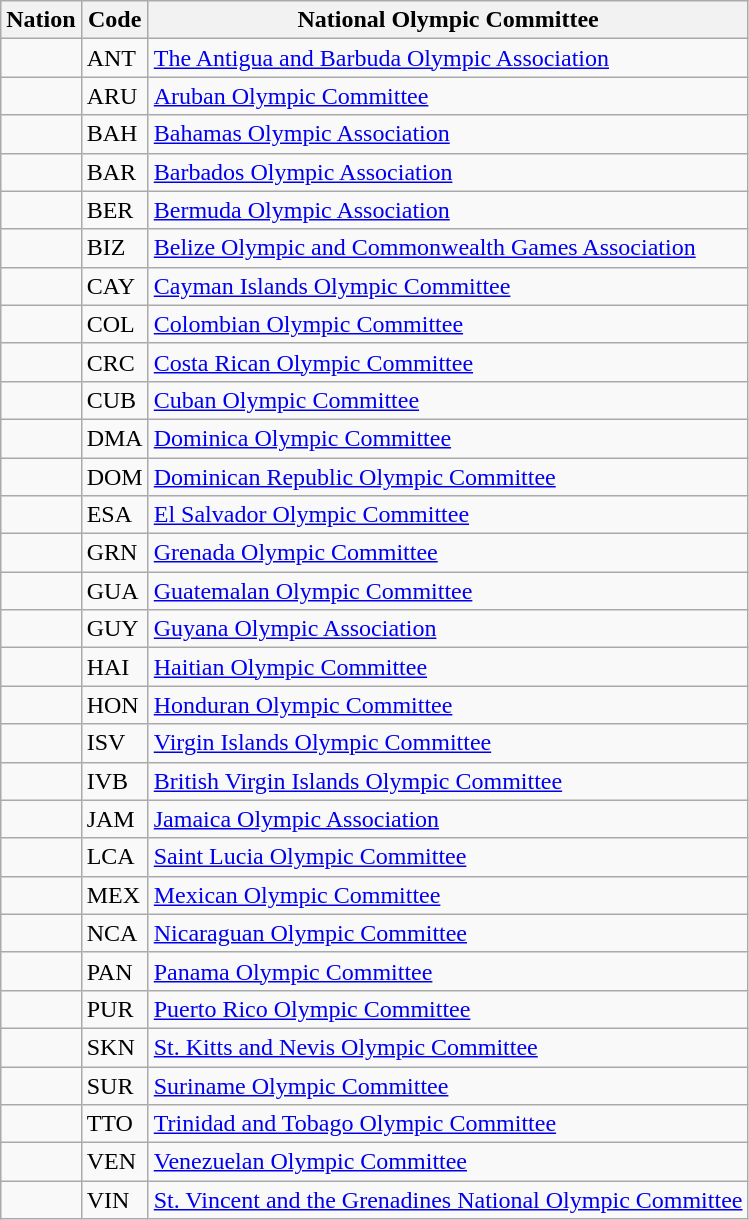<table class="wikitable">
<tr>
<th>Nation</th>
<th>Code</th>
<th>National Olympic Committee</th>
</tr>
<tr>
<td></td>
<td>ANT</td>
<td><a href='#'>The Antigua and Barbuda Olympic Association</a></td>
</tr>
<tr>
<td></td>
<td>ARU</td>
<td><a href='#'>Aruban Olympic Committee</a></td>
</tr>
<tr>
<td></td>
<td>BAH</td>
<td><a href='#'>Bahamas Olympic Association</a></td>
</tr>
<tr>
<td></td>
<td>BAR</td>
<td><a href='#'>Barbados Olympic Association</a></td>
</tr>
<tr>
<td></td>
<td>BER</td>
<td><a href='#'>Bermuda Olympic Association</a></td>
</tr>
<tr>
<td></td>
<td>BIZ</td>
<td><a href='#'>Belize Olympic and Commonwealth Games Association</a></td>
</tr>
<tr>
<td></td>
<td>CAY</td>
<td><a href='#'>Cayman Islands Olympic Committee</a></td>
</tr>
<tr>
<td></td>
<td>COL</td>
<td><a href='#'>Colombian Olympic Committee</a></td>
</tr>
<tr>
<td></td>
<td>CRC</td>
<td><a href='#'>Costa Rican Olympic Committee</a></td>
</tr>
<tr>
<td></td>
<td>CUB</td>
<td><a href='#'>Cuban Olympic Committee</a></td>
</tr>
<tr>
<td></td>
<td>DMA</td>
<td><a href='#'>Dominica Olympic Committee</a></td>
</tr>
<tr>
<td></td>
<td>DOM</td>
<td><a href='#'>Dominican Republic Olympic Committee</a></td>
</tr>
<tr>
<td></td>
<td>ESA</td>
<td><a href='#'>El Salvador Olympic Committee</a></td>
</tr>
<tr>
<td></td>
<td>GRN</td>
<td><a href='#'>Grenada Olympic Committee</a></td>
</tr>
<tr>
<td></td>
<td>GUA</td>
<td><a href='#'>Guatemalan Olympic Committee</a></td>
</tr>
<tr>
<td></td>
<td>GUY</td>
<td><a href='#'>Guyana Olympic Association</a></td>
</tr>
<tr>
<td></td>
<td>HAI</td>
<td><a href='#'>Haitian Olympic Committee</a></td>
</tr>
<tr>
<td></td>
<td>HON</td>
<td><a href='#'>Honduran Olympic Committee</a></td>
</tr>
<tr>
<td></td>
<td>ISV</td>
<td><a href='#'>Virgin Islands Olympic Committee</a></td>
</tr>
<tr>
<td></td>
<td>IVB</td>
<td><a href='#'>British Virgin Islands Olympic Committee</a></td>
</tr>
<tr>
<td></td>
<td>JAM</td>
<td><a href='#'>Jamaica Olympic Association</a></td>
</tr>
<tr>
<td></td>
<td>LCA</td>
<td><a href='#'>Saint Lucia Olympic Committee</a></td>
</tr>
<tr>
<td></td>
<td>MEX</td>
<td><a href='#'>Mexican Olympic Committee</a></td>
</tr>
<tr>
<td></td>
<td>NCA</td>
<td><a href='#'>Nicaraguan Olympic Committee</a></td>
</tr>
<tr>
<td></td>
<td>PAN</td>
<td><a href='#'>Panama Olympic Committee</a></td>
</tr>
<tr>
<td></td>
<td>PUR</td>
<td><a href='#'>Puerto Rico Olympic Committee</a></td>
</tr>
<tr>
<td></td>
<td>SKN</td>
<td><a href='#'>St. Kitts and Nevis Olympic Committee</a></td>
</tr>
<tr>
<td></td>
<td>SUR</td>
<td><a href='#'>Suriname Olympic Committee</a></td>
</tr>
<tr>
<td></td>
<td>TTO</td>
<td><a href='#'>Trinidad and Tobago Olympic Committee</a></td>
</tr>
<tr>
<td></td>
<td>VEN</td>
<td><a href='#'>Venezuelan Olympic Committee</a></td>
</tr>
<tr>
<td></td>
<td>VIN</td>
<td><a href='#'>St. Vincent and the Grenadines National Olympic Committee</a></td>
</tr>
</table>
